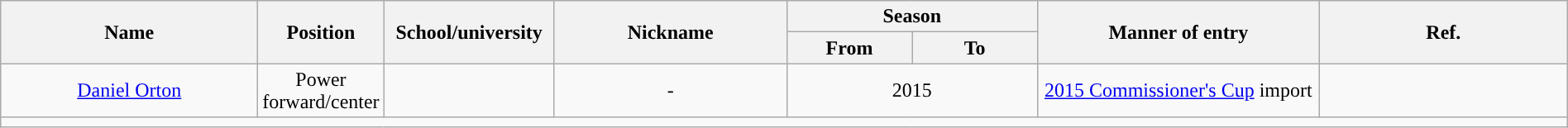<table class="wikitable sortable" style="text-align:center" width="100%">
<tr>
<th style="width:200px;" rowspan="2">Name</th>
<th style="width:80px;" rowspan="2">Position</th>
<th style="width:130px;" rowspan="2">School/university</th>
<th style="width:180px;" rowspan="2">Nickname</th>
<th style="width:130px; text-align:center;" colspan="2">Season</th>
<th style="width:220px; text-align:center;" rowspan="2">Manner of entry</th>
<th rowspan="2"; class=unsortable>Ref.</th>
</tr>
<tr>
<th style="width:8%; text-align:center;">From</th>
<th style="width:8%; text-align:center;">To</th>
</tr>
<tr>
<td><a href='#'>Daniel Orton</a></td>
<td>Power forward/center</td>
<td></td>
<td>-</td>
<td colspan="2">2015</td>
<td><a href='#'>2015 Commissioner's Cup</a> import</td>
<td></td>
</tr>
<tr>
<td colspan="8"></td>
</tr>
</table>
